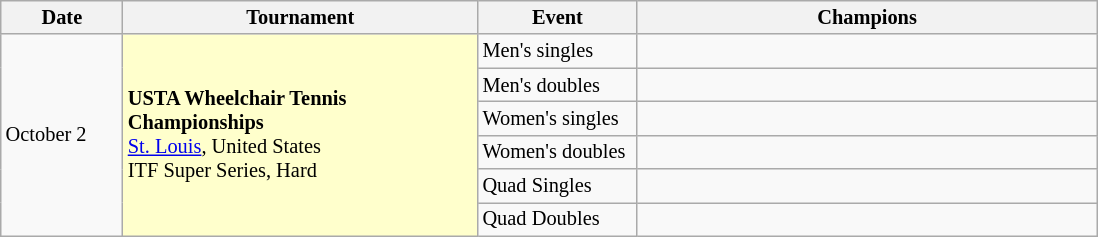<table class=wikitable style=font-size:85%>
<tr>
<th width=75>Date</th>
<th width=230>Tournament</th>
<th width=100>Event</th>
<th width=300>Champions</th>
</tr>
<tr>
<td rowspan=6>October 2</td>
<td bgcolor=#ffffcc rowspan=6><strong>USTA Wheelchair Tennis Championships</strong><br> <a href='#'>St. Louis</a>, United States<br>ITF Super Series, Hard</td>
<td>Men's singles</td>
<td></td>
</tr>
<tr>
<td>Men's doubles</td>
<td><br></td>
</tr>
<tr>
<td>Women's singles</td>
<td></td>
</tr>
<tr>
<td>Women's doubles</td>
<td><br></td>
</tr>
<tr>
<td>Quad Singles</td>
<td></td>
</tr>
<tr>
<td>Quad Doubles</td>
<td><br></td>
</tr>
</table>
